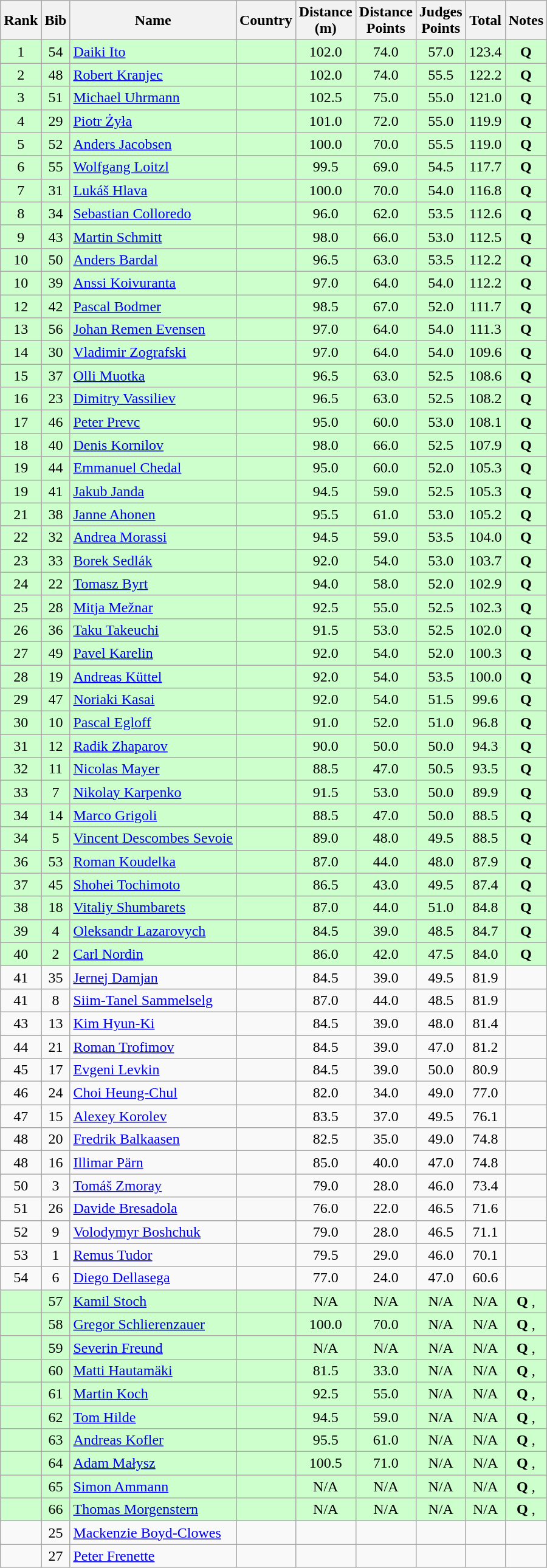<table class="wikitable sortable" style="text-align:center">
<tr>
<th>Rank</th>
<th>Bib</th>
<th>Name</th>
<th>Country</th>
<th>Distance<br>(m)</th>
<th>Distance<br>Points</th>
<th>Judges<br>Points</th>
<th>Total</th>
<th>Notes</th>
</tr>
<tr bgcolor=ccffcc>
<td>1</td>
<td>54</td>
<td align=left><a href='#'>Daiki Ito</a></td>
<td align=left></td>
<td>102.0</td>
<td>74.0</td>
<td>57.0</td>
<td>123.4</td>
<td><strong>Q</strong></td>
</tr>
<tr bgcolor=ccffcc>
<td>2</td>
<td>48</td>
<td align=left><a href='#'>Robert Kranjec</a></td>
<td align=left></td>
<td>102.0</td>
<td>74.0</td>
<td>55.5</td>
<td>122.2</td>
<td><strong>Q</strong></td>
</tr>
<tr bgcolor=ccffcc>
<td>3</td>
<td>51</td>
<td align=left><a href='#'>Michael Uhrmann</a></td>
<td align=left></td>
<td>102.5</td>
<td>75.0</td>
<td>55.0</td>
<td>121.0</td>
<td><strong>Q</strong></td>
</tr>
<tr bgcolor=ccffcc>
<td>4</td>
<td>29</td>
<td align=left><a href='#'>Piotr Żyła</a></td>
<td align=left></td>
<td>101.0</td>
<td>72.0</td>
<td>55.0</td>
<td>119.9</td>
<td><strong>Q</strong></td>
</tr>
<tr bgcolor=ccffcc>
<td>5</td>
<td>52</td>
<td align=left><a href='#'>Anders Jacobsen</a></td>
<td align=left></td>
<td>100.0</td>
<td>70.0</td>
<td>55.5</td>
<td>119.0</td>
<td><strong>Q</strong></td>
</tr>
<tr bgcolor=ccffcc>
<td>6</td>
<td>55</td>
<td align=left><a href='#'>Wolfgang Loitzl</a></td>
<td align=left></td>
<td>99.5</td>
<td>69.0</td>
<td>54.5</td>
<td>117.7</td>
<td><strong>Q</strong></td>
</tr>
<tr bgcolor=ccffcc>
<td>7</td>
<td>31</td>
<td align=left><a href='#'>Lukáš Hlava</a></td>
<td align=left></td>
<td>100.0</td>
<td>70.0</td>
<td>54.0</td>
<td>116.8</td>
<td><strong>Q</strong></td>
</tr>
<tr bgcolor=ccffcc>
<td>8</td>
<td>34</td>
<td align=left><a href='#'>Sebastian Colloredo</a></td>
<td align=left></td>
<td>96.0</td>
<td>62.0</td>
<td>53.5</td>
<td>112.6</td>
<td><strong>Q</strong></td>
</tr>
<tr bgcolor=ccffcc>
<td>9</td>
<td>43</td>
<td align=left><a href='#'>Martin Schmitt</a></td>
<td align=left></td>
<td>98.0</td>
<td>66.0</td>
<td>53.0</td>
<td>112.5</td>
<td><strong>Q</strong></td>
</tr>
<tr bgcolor=ccffcc>
<td>10</td>
<td>50</td>
<td align=left><a href='#'>Anders Bardal</a></td>
<td align=left></td>
<td>96.5</td>
<td>63.0</td>
<td>53.5</td>
<td>112.2</td>
<td><strong>Q</strong></td>
</tr>
<tr bgcolor=ccffcc>
<td>10</td>
<td>39</td>
<td align=left><a href='#'>Anssi Koivuranta</a></td>
<td align=left></td>
<td>97.0</td>
<td>64.0</td>
<td>54.0</td>
<td>112.2</td>
<td><strong>Q</strong></td>
</tr>
<tr bgcolor=ccffcc>
<td>12</td>
<td>42</td>
<td align=left><a href='#'>Pascal Bodmer</a></td>
<td align=left></td>
<td>98.5</td>
<td>67.0</td>
<td>52.0</td>
<td>111.7</td>
<td><strong>Q</strong></td>
</tr>
<tr bgcolor=ccffcc>
<td>13</td>
<td>56</td>
<td align=left><a href='#'>Johan Remen Evensen</a></td>
<td align=left></td>
<td>97.0</td>
<td>64.0</td>
<td>54.0</td>
<td>111.3</td>
<td><strong>Q</strong></td>
</tr>
<tr bgcolor=ccffcc>
<td>14</td>
<td>30</td>
<td align=left><a href='#'>Vladimir Zografski</a></td>
<td align=left></td>
<td>97.0</td>
<td>64.0</td>
<td>54.0</td>
<td>109.6</td>
<td><strong>Q</strong></td>
</tr>
<tr bgcolor=ccffcc>
<td>15</td>
<td>37</td>
<td align=left><a href='#'>Olli Muotka</a></td>
<td align=left></td>
<td>96.5</td>
<td>63.0</td>
<td>52.5</td>
<td>108.6</td>
<td><strong>Q</strong></td>
</tr>
<tr bgcolor=ccffcc>
<td>16</td>
<td>23</td>
<td align=left><a href='#'>Dimitry Vassiliev</a></td>
<td align=left></td>
<td>96.5</td>
<td>63.0</td>
<td>52.5</td>
<td>108.2</td>
<td><strong>Q</strong></td>
</tr>
<tr bgcolor=ccffcc>
<td>17</td>
<td>46</td>
<td align=left><a href='#'>Peter Prevc</a></td>
<td align=left></td>
<td>95.0</td>
<td>60.0</td>
<td>53.0</td>
<td>108.1</td>
<td><strong>Q</strong></td>
</tr>
<tr bgcolor=ccffcc>
<td>18</td>
<td>40</td>
<td align=left><a href='#'>Denis Kornilov</a></td>
<td align=left></td>
<td>98.0</td>
<td>66.0</td>
<td>52.5</td>
<td>107.9</td>
<td><strong>Q</strong></td>
</tr>
<tr bgcolor=ccffcc>
<td>19</td>
<td>44</td>
<td align=left><a href='#'>Emmanuel Chedal</a></td>
<td align=left></td>
<td>95.0</td>
<td>60.0</td>
<td>52.0</td>
<td>105.3</td>
<td><strong>Q</strong></td>
</tr>
<tr bgcolor=ccffcc>
<td>19</td>
<td>41</td>
<td align=left><a href='#'>Jakub Janda</a></td>
<td align=left></td>
<td>94.5</td>
<td>59.0</td>
<td>52.5</td>
<td>105.3</td>
<td><strong>Q</strong></td>
</tr>
<tr bgcolor=ccffcc>
<td>21</td>
<td>38</td>
<td align=left><a href='#'>Janne Ahonen</a></td>
<td align=left></td>
<td>95.5</td>
<td>61.0</td>
<td>53.0</td>
<td>105.2</td>
<td><strong>Q</strong></td>
</tr>
<tr bgcolor=ccffcc>
<td>22</td>
<td>32</td>
<td align=left><a href='#'>Andrea Morassi</a></td>
<td align=left></td>
<td>94.5</td>
<td>59.0</td>
<td>53.5</td>
<td>104.0</td>
<td><strong>Q</strong></td>
</tr>
<tr bgcolor=ccffcc>
<td>23</td>
<td>33</td>
<td align=left><a href='#'>Borek Sedlák</a></td>
<td align=left></td>
<td>92.0</td>
<td>54.0</td>
<td>53.0</td>
<td>103.7</td>
<td><strong>Q</strong></td>
</tr>
<tr bgcolor=ccffcc>
<td>24</td>
<td>22</td>
<td align=left><a href='#'>Tomasz Byrt</a></td>
<td align=left></td>
<td>94.0</td>
<td>58.0</td>
<td>52.0</td>
<td>102.9</td>
<td><strong>Q</strong></td>
</tr>
<tr bgcolor=ccffcc>
<td>25</td>
<td>28</td>
<td align=left><a href='#'>Mitja Mežnar</a></td>
<td align=left></td>
<td>92.5</td>
<td>55.0</td>
<td>52.5</td>
<td>102.3</td>
<td><strong>Q</strong></td>
</tr>
<tr bgcolor=ccffcc>
<td>26</td>
<td>36</td>
<td align=left><a href='#'>Taku Takeuchi</a></td>
<td align=left></td>
<td>91.5</td>
<td>53.0</td>
<td>52.5</td>
<td>102.0</td>
<td><strong>Q</strong></td>
</tr>
<tr bgcolor=ccffcc>
<td>27</td>
<td>49</td>
<td align=left><a href='#'>Pavel Karelin</a></td>
<td align=left></td>
<td>92.0</td>
<td>54.0</td>
<td>52.0</td>
<td>100.3</td>
<td><strong>Q</strong></td>
</tr>
<tr bgcolor=ccffcc>
<td>28</td>
<td>19</td>
<td align=left><a href='#'>Andreas Küttel</a></td>
<td align=left></td>
<td>92.0</td>
<td>54.0</td>
<td>53.5</td>
<td>100.0</td>
<td><strong>Q</strong></td>
</tr>
<tr bgcolor=ccffcc>
<td>29</td>
<td>47</td>
<td align=left><a href='#'>Noriaki Kasai</a></td>
<td align=left></td>
<td>92.0</td>
<td>54.0</td>
<td>51.5</td>
<td>99.6</td>
<td><strong>Q</strong></td>
</tr>
<tr bgcolor=ccffcc>
<td>30</td>
<td>10</td>
<td align=left><a href='#'>Pascal Egloff</a></td>
<td align=left></td>
<td>91.0</td>
<td>52.0</td>
<td>51.0</td>
<td>96.8</td>
<td><strong>Q</strong></td>
</tr>
<tr bgcolor=ccffcc>
<td>31</td>
<td>12</td>
<td align=left><a href='#'>Radik Zhaparov</a></td>
<td align=left></td>
<td>90.0</td>
<td>50.0</td>
<td>50.0</td>
<td>94.3</td>
<td><strong>Q</strong></td>
</tr>
<tr bgcolor=ccffcc>
<td>32</td>
<td>11</td>
<td align=left><a href='#'>Nicolas Mayer</a></td>
<td align=left></td>
<td>88.5</td>
<td>47.0</td>
<td>50.5</td>
<td>93.5</td>
<td><strong>Q</strong></td>
</tr>
<tr bgcolor=ccffcc>
<td>33</td>
<td>7</td>
<td align=left><a href='#'>Nikolay Karpenko</a></td>
<td align=left></td>
<td>91.5</td>
<td>53.0</td>
<td>50.0</td>
<td>89.9</td>
<td><strong>Q</strong></td>
</tr>
<tr bgcolor=ccffcc>
<td>34</td>
<td>14</td>
<td align=left><a href='#'>Marco Grigoli</a></td>
<td align=left></td>
<td>88.5</td>
<td>47.0</td>
<td>50.0</td>
<td>88.5</td>
<td><strong>Q</strong></td>
</tr>
<tr bgcolor=ccffcc>
<td>34</td>
<td>5</td>
<td align=left><a href='#'>Vincent Descombes Sevoie</a></td>
<td align=left></td>
<td>89.0</td>
<td>48.0</td>
<td>49.5</td>
<td>88.5</td>
<td><strong>Q</strong></td>
</tr>
<tr bgcolor=ccffcc>
<td>36</td>
<td>53</td>
<td align=left><a href='#'>Roman Koudelka</a></td>
<td align=left></td>
<td>87.0</td>
<td>44.0</td>
<td>48.0</td>
<td>87.9</td>
<td><strong>Q</strong></td>
</tr>
<tr bgcolor=ccffcc>
<td>37</td>
<td>45</td>
<td align=left><a href='#'>Shohei Tochimoto</a></td>
<td align=left></td>
<td>86.5</td>
<td>43.0</td>
<td>49.5</td>
<td>87.4</td>
<td><strong>Q</strong></td>
</tr>
<tr bgcolor=ccffcc>
<td>38</td>
<td>18</td>
<td align=left><a href='#'>Vitaliy Shumbarets</a></td>
<td align=left></td>
<td>87.0</td>
<td>44.0</td>
<td>51.0</td>
<td>84.8</td>
<td><strong>Q</strong></td>
</tr>
<tr bgcolor=ccffcc>
<td>39</td>
<td>4</td>
<td align=left><a href='#'>Oleksandr Lazarovych</a></td>
<td align=left></td>
<td>84.5</td>
<td>39.0</td>
<td>48.5</td>
<td>84.7</td>
<td><strong>Q</strong></td>
</tr>
<tr bgcolor=ccffcc>
<td>40</td>
<td>2</td>
<td align=left><a href='#'>Carl Nordin</a></td>
<td align=left></td>
<td>86.0</td>
<td>42.0</td>
<td>47.5</td>
<td>84.0</td>
<td><strong>Q</strong></td>
</tr>
<tr>
<td>41</td>
<td>35</td>
<td align=left><a href='#'>Jernej Damjan</a></td>
<td align=left></td>
<td>84.5</td>
<td>39.0</td>
<td>49.5</td>
<td>81.9</td>
<td></td>
</tr>
<tr>
<td>41</td>
<td>8</td>
<td align=left><a href='#'>Siim-Tanel Sammelselg</a></td>
<td align=left></td>
<td>87.0</td>
<td>44.0</td>
<td>48.5</td>
<td>81.9</td>
<td></td>
</tr>
<tr>
<td>43</td>
<td>13</td>
<td align=left><a href='#'>Kim Hyun-Ki</a></td>
<td align=left></td>
<td>84.5</td>
<td>39.0</td>
<td>48.0</td>
<td>81.4</td>
<td></td>
</tr>
<tr>
<td>44</td>
<td>21</td>
<td align=left><a href='#'>Roman Trofimov</a></td>
<td align=left></td>
<td>84.5</td>
<td>39.0</td>
<td>47.0</td>
<td>81.2</td>
<td></td>
</tr>
<tr>
<td>45</td>
<td>17</td>
<td align=left><a href='#'>Evgeni Levkin</a></td>
<td align=left></td>
<td>84.5</td>
<td>39.0</td>
<td>50.0</td>
<td>80.9</td>
<td></td>
</tr>
<tr>
<td>46</td>
<td>24</td>
<td align=left><a href='#'>Choi Heung-Chul</a></td>
<td align=left></td>
<td>82.0</td>
<td>34.0</td>
<td>49.0</td>
<td>77.0</td>
<td></td>
</tr>
<tr>
<td>47</td>
<td>15</td>
<td align=left><a href='#'>Alexey Korolev</a></td>
<td align=left></td>
<td>83.5</td>
<td>37.0</td>
<td>49.5</td>
<td>76.1</td>
<td></td>
</tr>
<tr>
<td>48</td>
<td>20</td>
<td align=left><a href='#'>Fredrik Balkaasen</a></td>
<td align=left></td>
<td>82.5</td>
<td>35.0</td>
<td>49.0</td>
<td>74.8</td>
<td></td>
</tr>
<tr>
<td>48</td>
<td>16</td>
<td align=left><a href='#'>Illimar Pärn</a></td>
<td align=left></td>
<td>85.0</td>
<td>40.0</td>
<td>47.0</td>
<td>74.8</td>
<td></td>
</tr>
<tr>
<td>50</td>
<td>3</td>
<td align=left><a href='#'>Tomáš Zmoray</a></td>
<td align=left></td>
<td>79.0</td>
<td>28.0</td>
<td>46.0</td>
<td>73.4</td>
<td></td>
</tr>
<tr>
<td>51</td>
<td>26</td>
<td align=left><a href='#'>Davide Bresadola</a></td>
<td align=left></td>
<td>76.0</td>
<td>22.0</td>
<td>46.5</td>
<td>71.6</td>
<td></td>
</tr>
<tr>
<td>52</td>
<td>9</td>
<td align=left><a href='#'>Volodymyr Boshchuk</a></td>
<td align=left></td>
<td>79.0</td>
<td>28.0</td>
<td>46.5</td>
<td>71.1</td>
<td></td>
</tr>
<tr>
<td>53</td>
<td>1</td>
<td align=left><a href='#'>Remus Tudor</a></td>
<td align=left></td>
<td>79.5</td>
<td>29.0</td>
<td>46.0</td>
<td>70.1</td>
<td></td>
</tr>
<tr>
<td>54</td>
<td>6</td>
<td align=left><a href='#'>Diego Dellasega</a></td>
<td align=left></td>
<td>77.0</td>
<td>24.0</td>
<td>47.0</td>
<td>60.6</td>
<td></td>
</tr>
<tr bgcolor=ccffcc>
<td></td>
<td>57</td>
<td align=left><a href='#'>Kamil Stoch</a></td>
<td align=left></td>
<td>N/A</td>
<td>N/A</td>
<td>N/A</td>
<td>N/A</td>
<td><strong>Q</strong> , </td>
</tr>
<tr bgcolor=ccffcc>
<td></td>
<td>58</td>
<td align=left><a href='#'>Gregor Schlierenzauer</a></td>
<td align=left></td>
<td>100.0</td>
<td>70.0</td>
<td>N/A</td>
<td>N/A</td>
<td><strong>Q</strong> , </td>
</tr>
<tr bgcolor=ccffcc>
<td></td>
<td>59</td>
<td align=left><a href='#'>Severin Freund</a></td>
<td align=left></td>
<td>N/A</td>
<td>N/A</td>
<td>N/A</td>
<td>N/A</td>
<td><strong>Q</strong> , </td>
</tr>
<tr bgcolor=ccffcc>
<td></td>
<td>60</td>
<td align=left><a href='#'>Matti Hautamäki</a></td>
<td align=left></td>
<td>81.5</td>
<td>33.0</td>
<td>N/A</td>
<td>N/A</td>
<td><strong>Q</strong> , </td>
</tr>
<tr bgcolor=ccffcc>
<td></td>
<td>61</td>
<td align=left><a href='#'>Martin Koch</a></td>
<td align=left></td>
<td>92.5</td>
<td>55.0</td>
<td>N/A</td>
<td>N/A</td>
<td><strong>Q</strong> , </td>
</tr>
<tr bgcolor=ccffcc>
<td></td>
<td>62</td>
<td align=left><a href='#'>Tom Hilde</a></td>
<td align=left></td>
<td>94.5</td>
<td>59.0</td>
<td>N/A</td>
<td>N/A</td>
<td><strong>Q</strong> , </td>
</tr>
<tr bgcolor=ccffcc>
<td></td>
<td>63</td>
<td align=left><a href='#'>Andreas Kofler</a></td>
<td align=left></td>
<td>95.5</td>
<td>61.0</td>
<td>N/A</td>
<td>N/A</td>
<td><strong>Q</strong> , </td>
</tr>
<tr bgcolor=ccffcc>
<td></td>
<td>64</td>
<td align=left><a href='#'>Adam Małysz</a></td>
<td align=left></td>
<td>100.5</td>
<td>71.0</td>
<td>N/A</td>
<td>N/A</td>
<td><strong>Q</strong> , </td>
</tr>
<tr bgcolor=ccffcc>
<td></td>
<td>65</td>
<td align=left><a href='#'>Simon Ammann</a></td>
<td align=left></td>
<td>N/A</td>
<td>N/A</td>
<td>N/A</td>
<td>N/A</td>
<td><strong>Q</strong> , </td>
</tr>
<tr bgcolor=ccffcc>
<td></td>
<td>66</td>
<td align=left><a href='#'>Thomas Morgenstern</a></td>
<td align=left></td>
<td>N/A</td>
<td>N/A</td>
<td>N/A</td>
<td>N/A</td>
<td><strong>Q</strong> , </td>
</tr>
<tr>
<td></td>
<td>25</td>
<td align=left><a href='#'>Mackenzie Boyd-Clowes</a></td>
<td align=left></td>
<td></td>
<td></td>
<td></td>
<td></td>
<td></td>
</tr>
<tr>
<td></td>
<td>27</td>
<td align=left><a href='#'>Peter Frenette</a></td>
<td align=left></td>
<td></td>
<td></td>
<td></td>
<td></td>
<td></td>
</tr>
</table>
